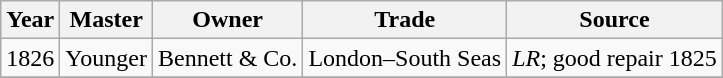<table class=" wikitable">
<tr>
<th>Year</th>
<th>Master</th>
<th>Owner</th>
<th>Trade</th>
<th>Source</th>
</tr>
<tr>
<td>1826</td>
<td>Younger</td>
<td>Bennett & Co.</td>
<td>London–South Seas</td>
<td><em>LR</em>; good repair 1825</td>
</tr>
<tr>
</tr>
</table>
